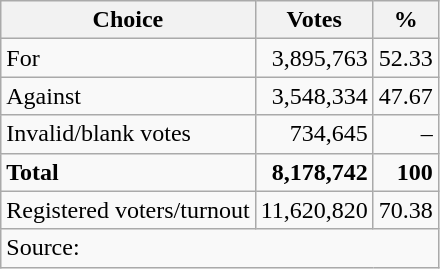<table class=wikitable style=text-align:right>
<tr>
<th>Choice</th>
<th>Votes</th>
<th>%</th>
</tr>
<tr>
<td align=left>For</td>
<td>3,895,763</td>
<td>52.33</td>
</tr>
<tr>
<td align=left>Against</td>
<td>3,548,334</td>
<td>47.67</td>
</tr>
<tr>
<td align=left>Invalid/blank votes</td>
<td>734,645</td>
<td>–</td>
</tr>
<tr>
<td align=left><strong>Total</strong></td>
<td><strong>8,178,742</strong></td>
<td><strong>100</strong></td>
</tr>
<tr>
<td align=left>Registered voters/turnout</td>
<td>11,620,820</td>
<td>70.38</td>
</tr>
<tr>
<td align=left colspan=3>Source: </td>
</tr>
</table>
